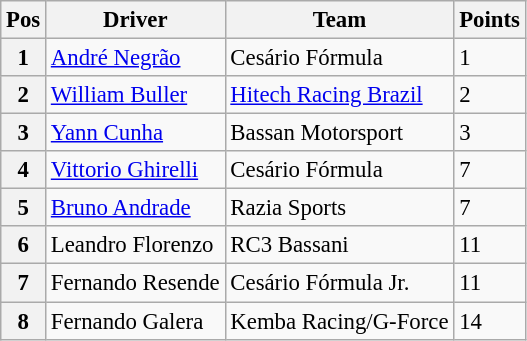<table class="wikitable" style="font-size: 95%;">
<tr>
<th>Pos</th>
<th>Driver</th>
<th>Team</th>
<th>Points</th>
</tr>
<tr>
<th>1</th>
<td> <a href='#'>André Negrão</a></td>
<td>Cesário Fórmula</td>
<td>1</td>
</tr>
<tr>
<th>2</th>
<td> <a href='#'>William Buller</a></td>
<td><a href='#'>Hitech Racing Brazil</a></td>
<td>2</td>
</tr>
<tr>
<th>3</th>
<td> <a href='#'>Yann Cunha</a></td>
<td>Bassan Motorsport</td>
<td>3</td>
</tr>
<tr>
<th>4</th>
<td> <a href='#'>Vittorio Ghirelli</a></td>
<td>Cesário Fórmula</td>
<td>7</td>
</tr>
<tr>
<th>5</th>
<td> <a href='#'>Bruno Andrade</a></td>
<td>Razia Sports</td>
<td>7</td>
</tr>
<tr>
<th>6</th>
<td> Leandro Florenzo</td>
<td>RC3 Bassani</td>
<td>11</td>
</tr>
<tr>
<th>7</th>
<td> Fernando Resende</td>
<td>Cesário Fórmula Jr.</td>
<td>11</td>
</tr>
<tr>
<th>8</th>
<td> Fernando Galera</td>
<td>Kemba Racing/G-Force</td>
<td>14</td>
</tr>
</table>
